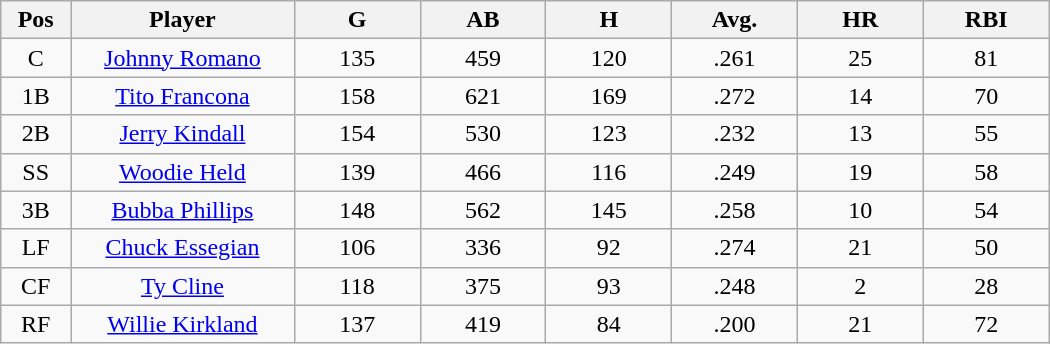<table class="wikitable sortable">
<tr>
<th bgcolor="#DDDDFF" width="5%">Pos</th>
<th bgcolor="#DDDDFF" width="16%">Player</th>
<th bgcolor="#DDDDFF" width="9%">G</th>
<th bgcolor="#DDDDFF" width="9%">AB</th>
<th bgcolor="#DDDDFF" width="9%">H</th>
<th bgcolor="#DDDDFF" width="9%">Avg.</th>
<th bgcolor="#DDDDFF" width="9%">HR</th>
<th bgcolor="#DDDDFF" width="9%">RBI</th>
</tr>
<tr align="center">
<td>C</td>
<td><a href='#'>Johnny Romano</a></td>
<td>135</td>
<td>459</td>
<td>120</td>
<td>.261</td>
<td>25</td>
<td>81</td>
</tr>
<tr align=center>
<td>1B</td>
<td><a href='#'>Tito Francona</a></td>
<td>158</td>
<td>621</td>
<td>169</td>
<td>.272</td>
<td>14</td>
<td>70</td>
</tr>
<tr align=center>
<td>2B</td>
<td><a href='#'>Jerry Kindall</a></td>
<td>154</td>
<td>530</td>
<td>123</td>
<td>.232</td>
<td>13</td>
<td>55</td>
</tr>
<tr align=center>
<td>SS</td>
<td><a href='#'>Woodie Held</a></td>
<td>139</td>
<td>466</td>
<td>116</td>
<td>.249</td>
<td>19</td>
<td>58</td>
</tr>
<tr align=center>
<td>3B</td>
<td><a href='#'>Bubba Phillips</a></td>
<td>148</td>
<td>562</td>
<td>145</td>
<td>.258</td>
<td>10</td>
<td>54</td>
</tr>
<tr align=center>
<td>LF</td>
<td><a href='#'>Chuck Essegian</a></td>
<td>106</td>
<td>336</td>
<td>92</td>
<td>.274</td>
<td>21</td>
<td>50</td>
</tr>
<tr align=center>
<td>CF</td>
<td><a href='#'>Ty Cline</a></td>
<td>118</td>
<td>375</td>
<td>93</td>
<td>.248</td>
<td>2</td>
<td>28</td>
</tr>
<tr align=center>
<td>RF</td>
<td><a href='#'>Willie Kirkland</a></td>
<td>137</td>
<td>419</td>
<td>84</td>
<td>.200</td>
<td>21</td>
<td>72</td>
</tr>
</table>
